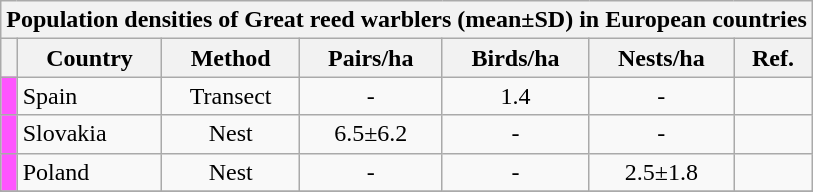<table class="wikitable sortable collapsible">
<tr>
<th colspan="17">Population densities of Great reed warblers (mean±SD) in European countries</th>
</tr>
<tr>
<th class="unsortable"></th>
<th>Country</th>
<th>Method</th>
<th>Pairs/ha</th>
<th>Birds/ha</th>
<th>Nests/ha</th>
<th>Ref.</th>
</tr>
<tr>
<td style="background:#ff55ff;"></td>
<td>Spain</td>
<td align="center">Transect</td>
<td align="center">-</td>
<td align="center">1.4</td>
<td align="center">-</td>
<td align="center"></td>
</tr>
<tr>
<td style="background:#ff55ff;"></td>
<td>Slovakia</td>
<td align="center">Nest</td>
<td align="center">6.5±6.2</td>
<td align="center">-</td>
<td align="center">-</td>
<td align="center"></td>
</tr>
<tr>
<td style="background:#ff55ff;"></td>
<td>Poland</td>
<td align="center">Nest</td>
<td align="center">-</td>
<td align="center">-</td>
<td align="center">2.5±1.8</td>
<td align="center"></td>
</tr>
<tr>
</tr>
<tr class="sortbottom">
</tr>
</table>
